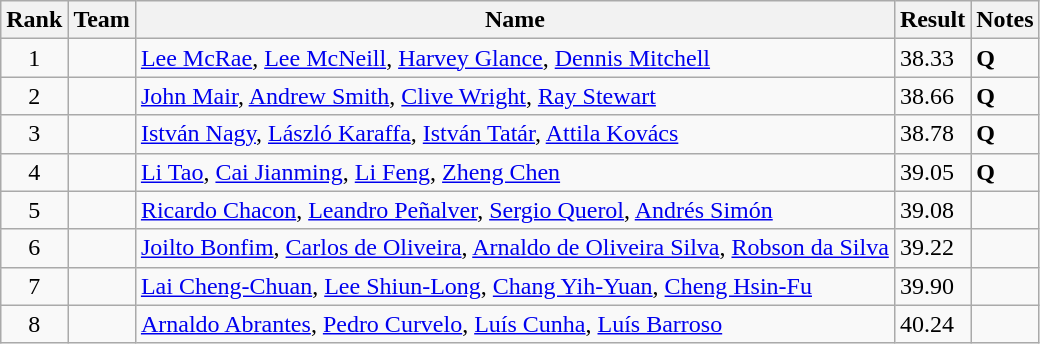<table class="sortable wikitable">
<tr>
<th>Rank</th>
<th>Team</th>
<th>Name</th>
<th>Result</th>
<th>Notes</th>
</tr>
<tr>
<td align="center">1</td>
<td></td>
<td><a href='#'>Lee McRae</a>, <a href='#'>Lee McNeill</a>, <a href='#'>Harvey Glance</a>, <a href='#'>Dennis Mitchell</a></td>
<td>38.33</td>
<td><strong>Q</strong></td>
</tr>
<tr>
<td align="center">2</td>
<td></td>
<td><a href='#'>John Mair</a>, <a href='#'>Andrew Smith</a>, <a href='#'>Clive Wright</a>, <a href='#'>Ray Stewart</a></td>
<td>38.66</td>
<td><strong>Q</strong></td>
</tr>
<tr>
<td align="center">3</td>
<td></td>
<td><a href='#'>István Nagy</a>, <a href='#'>László Karaffa</a>, <a href='#'>István Tatár</a>, <a href='#'>Attila Kovács</a></td>
<td>38.78</td>
<td><strong>Q</strong></td>
</tr>
<tr>
<td align="center">4</td>
<td></td>
<td><a href='#'>Li Tao</a>, <a href='#'>Cai Jianming</a>, <a href='#'>Li Feng</a>, <a href='#'>Zheng Chen</a></td>
<td>39.05</td>
<td> <strong>Q</strong></td>
</tr>
<tr>
<td align="center">5</td>
<td></td>
<td><a href='#'>Ricardo Chacon</a>, <a href='#'>Leandro Peñalver</a>, <a href='#'>Sergio Querol</a>, <a href='#'>Andrés Simón</a></td>
<td>39.08</td>
<td></td>
</tr>
<tr>
<td align="center">6</td>
<td></td>
<td><a href='#'>Joilto Bonfim</a>, <a href='#'>Carlos de Oliveira</a>, <a href='#'>Arnaldo de Oliveira Silva</a>, <a href='#'>Robson da Silva</a></td>
<td>39.22</td>
<td></td>
</tr>
<tr>
<td align="center">7</td>
<td></td>
<td><a href='#'>Lai Cheng-Chuan</a>, <a href='#'>Lee Shiun-Long</a>, <a href='#'>Chang Yih-Yuan</a>, <a href='#'>Cheng Hsin-Fu</a></td>
<td>39.90</td>
<td></td>
</tr>
<tr>
<td align="center">8</td>
<td></td>
<td><a href='#'>Arnaldo Abrantes</a>, <a href='#'>Pedro Curvelo</a>, <a href='#'>Luís Cunha</a>, <a href='#'>Luís Barroso</a></td>
<td>40.24</td>
<td></td>
</tr>
</table>
